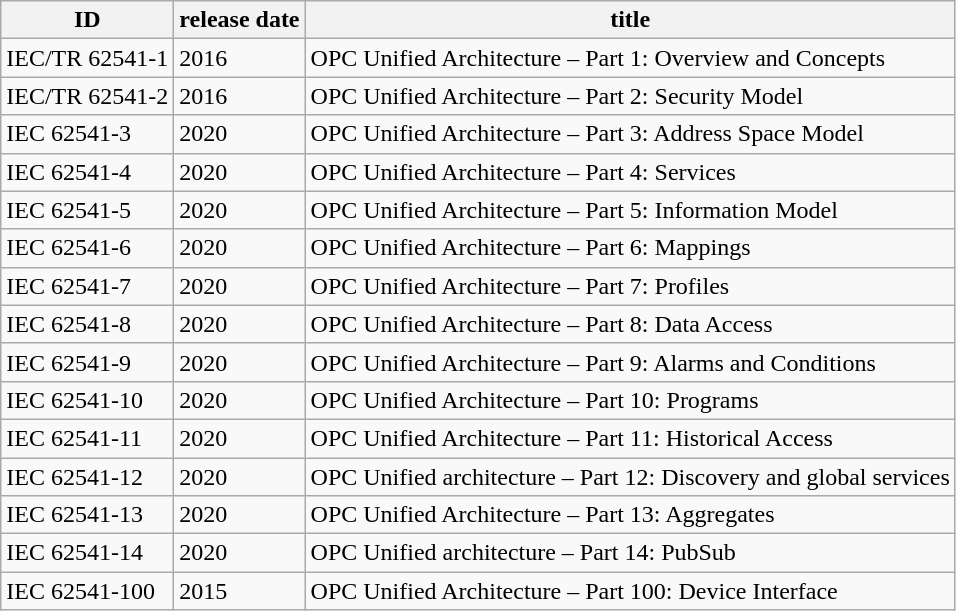<table class="wikitable" style="text-align:left vertical-align:top">
<tr>
<th>ID</th>
<th>release date</th>
<th>title</th>
</tr>
<tr style="vertical-align:top">
<td>IEC/TR 62541-1</td>
<td>2016</td>
<td>OPC Unified Architecture – Part 1: Overview and Concepts</td>
</tr>
<tr style="vertical-align:top">
<td>IEC/TR 62541-2</td>
<td>2016</td>
<td>OPC Unified Architecture – Part 2: Security Model</td>
</tr>
<tr style="vertical-align:top">
<td>IEC 62541-3</td>
<td>2020</td>
<td>OPC Unified Architecture – Part 3: Address Space Model</td>
</tr>
<tr style="vertical-align:top">
<td>IEC 62541-4</td>
<td>2020</td>
<td>OPC Unified Architecture – Part 4: Services</td>
</tr>
<tr style="vertical-align:top">
<td>IEC 62541-5</td>
<td>2020</td>
<td>OPC Unified Architecture – Part 5: Information Model</td>
</tr>
<tr style="vertical-align:top">
<td>IEC 62541-6</td>
<td>2020</td>
<td>OPC Unified Architecture – Part 6: Mappings</td>
</tr>
<tr>
<td>IEC 62541-7</td>
<td>2020</td>
<td>OPC Unified Architecture – Part 7: Profiles</td>
</tr>
<tr style="vertical-align:top">
<td>IEC 62541-8</td>
<td>2020</td>
<td>OPC Unified Architecture – Part 8: Data Access</td>
</tr>
<tr>
<td>IEC 62541-9</td>
<td>2020</td>
<td>OPC Unified Architecture – Part 9: Alarms and Conditions</td>
</tr>
<tr>
<td>IEC 62541-10</td>
<td>2020</td>
<td>OPC Unified Architecture – Part 10: Programs</td>
</tr>
<tr>
<td>IEC 62541-11</td>
<td>2020</td>
<td>OPC Unified Architecture – Part 11: Historical Access</td>
</tr>
<tr>
<td>IEC 62541-12</td>
<td>2020</td>
<td>OPC Unified architecture – Part 12: Discovery and global services</td>
</tr>
<tr>
<td>IEC 62541-13</td>
<td>2020</td>
<td>OPC Unified Architecture – Part 13: Aggregates</td>
</tr>
<tr>
<td>IEC 62541-14</td>
<td>2020</td>
<td>OPC Unified architecture – Part 14: PubSub</td>
</tr>
<tr>
<td>IEC 62541-100</td>
<td>2015</td>
<td>OPC Unified Architecture – Part 100: Device Interface</td>
</tr>
</table>
